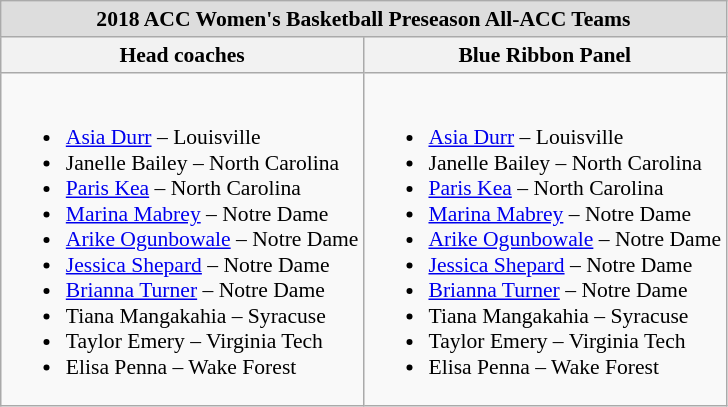<table class="wikitable" style="white-space:nowrap; font-size:90%;">
<tr>
<td colspan="2" style="text-align:center; background:#ddd;"><strong>2018 ACC Women's Basketball Preseason All-ACC Teams</strong></td>
</tr>
<tr>
<th>Head coaches</th>
<th>Blue Ribbon Panel</th>
</tr>
<tr>
<td><br><ul><li><a href='#'>Asia Durr</a> – Louisville</li><li>Janelle Bailey – North Carolina</li><li><a href='#'>Paris Kea</a> – North Carolina</li><li><a href='#'>Marina Mabrey</a> – Notre Dame</li><li><a href='#'>Arike Ogunbowale</a> – Notre Dame</li><li><a href='#'>Jessica Shepard</a> – Notre Dame</li><li><a href='#'>Brianna Turner</a> – Notre Dame</li><li>Tiana Mangakahia – Syracuse</li><li>Taylor Emery – Virginia Tech</li><li>Elisa Penna – Wake Forest</li></ul></td>
<td><br><ul><li><a href='#'>Asia Durr</a> – Louisville</li><li>Janelle Bailey – North Carolina</li><li><a href='#'>Paris Kea</a> – North Carolina</li><li><a href='#'>Marina Mabrey</a> – Notre Dame</li><li><a href='#'>Arike Ogunbowale</a> – Notre Dame</li><li><a href='#'>Jessica Shepard</a> – Notre Dame</li><li><a href='#'>Brianna Turner</a> – Notre Dame</li><li>Tiana Mangakahia – Syracuse</li><li>Taylor Emery – Virginia Tech</li><li>Elisa Penna – Wake Forest</li></ul></td>
</tr>
</table>
